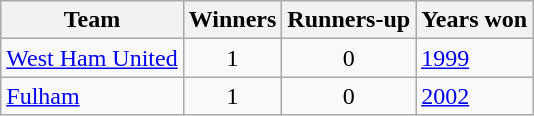<table class="wikitable sortable">
<tr>
<th>Team</th>
<th>Winners</th>
<th>Runners-up</th>
<th class="unsortable">Years won</th>
</tr>
<tr>
<td><a href='#'>West Ham United</a></td>
<td align=center>1</td>
<td align=center>0</td>
<td><a href='#'>1999</a></td>
</tr>
<tr>
<td><a href='#'>Fulham</a></td>
<td align=center>1</td>
<td align=center>0</td>
<td><a href='#'>2002</a></td>
</tr>
</table>
